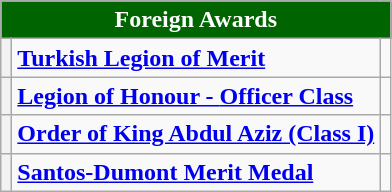<table class="wikitable">
<tr>
<th colspan="3" style="background:#006400; color:#FFFFFF; text-align:center"><strong>Foreign Awards</strong></th>
</tr>
<tr>
<th><strong></strong></th>
<td><a href='#'><strong>Turkish Legion of Merit</strong></a></td>
<td></td>
</tr>
<tr>
<th></th>
<td><a href='#'><strong>Legion of Honour - </strong></a><strong><a href='#'>Officer Class</a></strong></td>
<td></td>
</tr>
<tr>
<th></th>
<td><strong><a href='#'>Order of King Abdul Aziz (Class I)</a></strong></td>
<td></td>
</tr>
<tr>
<th><strong></strong></th>
<td><strong><a href='#'>Santos-Dumont Merit Medal</a></strong></td>
<td></td>
</tr>
</table>
